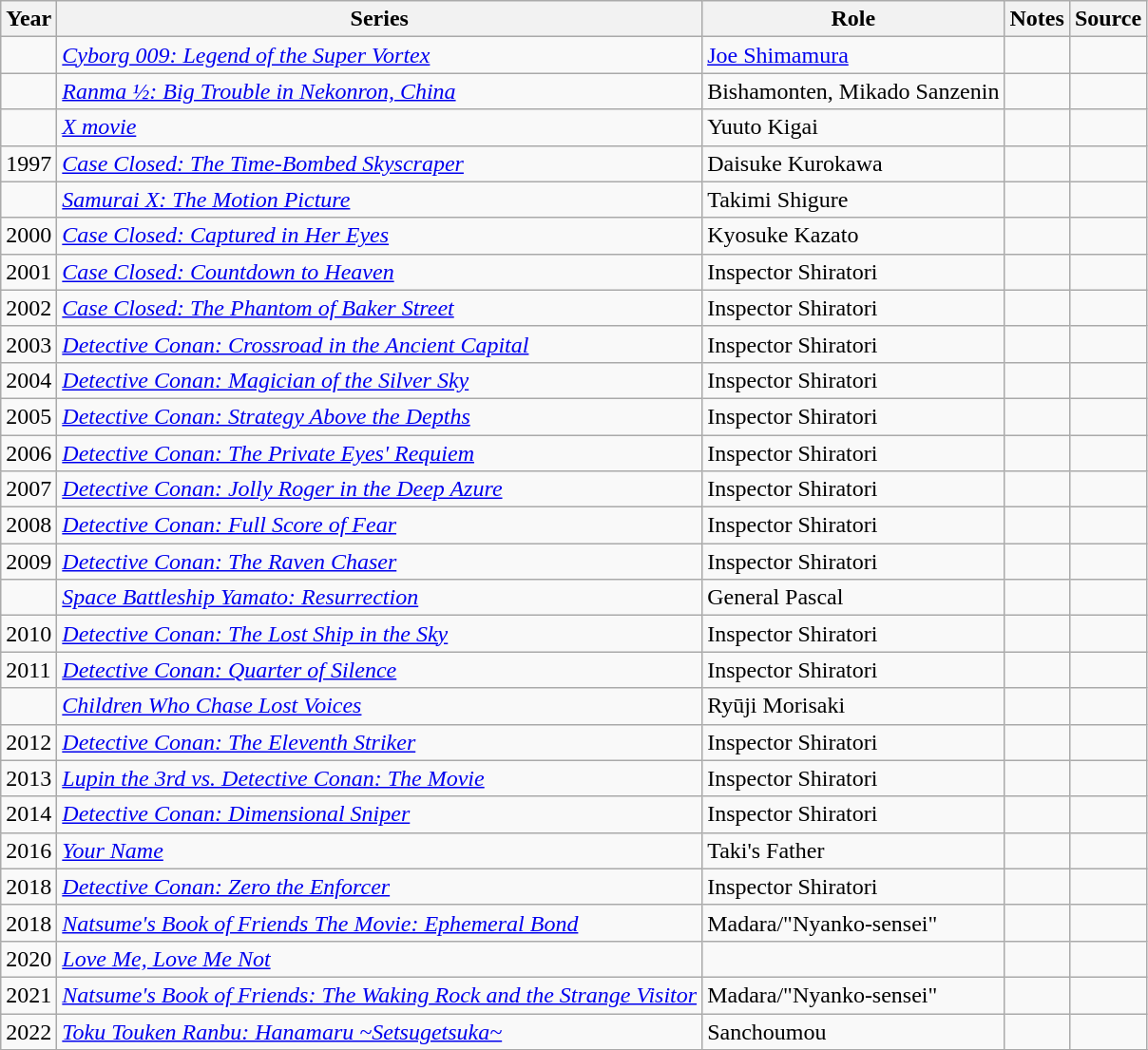<table class="wikitable sortable plainrowheaders">
<tr>
<th>Year</th>
<th>Series</th>
<th>Role</th>
<th class="unsortable">Notes</th>
<th class="unsortable">Source</th>
</tr>
<tr>
<td></td>
<td><em><a href='#'>Cyborg 009: Legend of the Super Vortex</a></em></td>
<td><a href='#'>Joe Shimamura</a></td>
<td> </td>
<td></td>
</tr>
<tr>
<td></td>
<td><em><a href='#'>Ranma ½: Big Trouble in Nekonron, China</a></em></td>
<td>Bishamonten, Mikado Sanzenin</td>
<td> </td>
<td></td>
</tr>
<tr>
<td></td>
<td><em><a href='#'>X movie</a></em></td>
<td>Yuuto Kigai</td>
<td> </td>
<td></td>
</tr>
<tr>
<td>1997</td>
<td><em><a href='#'>Case Closed: The Time-Bombed Skyscraper</a></em></td>
<td>Daisuke Kurokawa</td>
<td></td>
<td></td>
</tr>
<tr>
<td></td>
<td><em><a href='#'>Samurai X: The Motion Picture</a></em></td>
<td>Takimi Shigure</td>
<td> </td>
<td></td>
</tr>
<tr>
<td>2000</td>
<td><em><a href='#'>Case Closed: Captured in Her Eyes</a></em></td>
<td>Kyosuke Kazato</td>
<td></td>
<td></td>
</tr>
<tr>
<td>2001</td>
<td><em><a href='#'>Case Closed: Countdown to Heaven</a></em></td>
<td>Inspector Shiratori</td>
<td></td>
<td></td>
</tr>
<tr>
<td>2002</td>
<td><em><a href='#'>Case Closed: The Phantom of Baker Street</a></em></td>
<td>Inspector Shiratori</td>
<td></td>
<td></td>
</tr>
<tr>
<td>2003</td>
<td><em><a href='#'>Detective Conan: Crossroad in the Ancient Capital</a></em></td>
<td>Inspector Shiratori</td>
<td></td>
<td></td>
</tr>
<tr>
<td>2004</td>
<td><em><a href='#'>Detective Conan: Magician of the Silver Sky</a></em></td>
<td>Inspector Shiratori</td>
<td></td>
<td></td>
</tr>
<tr>
<td>2005</td>
<td><em><a href='#'>Detective Conan: Strategy Above the Depths</a></em></td>
<td>Inspector Shiratori</td>
<td></td>
<td></td>
</tr>
<tr>
<td>2006</td>
<td><em><a href='#'>Detective Conan: The Private Eyes' Requiem</a></em></td>
<td>Inspector Shiratori</td>
<td></td>
<td></td>
</tr>
<tr>
<td>2007</td>
<td><em><a href='#'>Detective Conan: Jolly Roger in the Deep Azure</a></em></td>
<td>Inspector Shiratori</td>
<td></td>
<td></td>
</tr>
<tr>
<td>2008</td>
<td><em><a href='#'>Detective Conan: Full Score of Fear</a></em></td>
<td>Inspector Shiratori</td>
<td></td>
<td></td>
</tr>
<tr>
<td>2009</td>
<td><em><a href='#'>Detective Conan: The Raven Chaser</a></em></td>
<td>Inspector Shiratori</td>
<td></td>
<td></td>
</tr>
<tr>
<td></td>
<td><em><a href='#'>Space Battleship Yamato: Resurrection</a></em></td>
<td>General Pascal</td>
<td> </td>
<td></td>
</tr>
<tr>
<td>2010</td>
<td><em><a href='#'>Detective Conan: The Lost Ship in the Sky</a></em></td>
<td>Inspector Shiratori</td>
<td></td>
<td></td>
</tr>
<tr>
<td>2011</td>
<td><em><a href='#'>Detective Conan: Quarter of Silence</a></em></td>
<td>Inspector Shiratori</td>
<td></td>
<td></td>
</tr>
<tr>
<td></td>
<td><em><a href='#'>Children Who Chase Lost Voices</a></em></td>
<td>Ryūji Morisaki</td>
<td> </td>
<td></td>
</tr>
<tr>
<td>2012</td>
<td><em><a href='#'>Detective Conan: The Eleventh Striker</a></em></td>
<td>Inspector Shiratori</td>
<td></td>
<td></td>
</tr>
<tr>
<td>2013</td>
<td><em><a href='#'>Lupin the 3rd vs. Detective Conan: The Movie</a></em></td>
<td>Inspector Shiratori</td>
<td></td>
<td></td>
</tr>
<tr>
<td>2014</td>
<td><em><a href='#'>Detective Conan: Dimensional Sniper</a></em></td>
<td>Inspector Shiratori</td>
<td></td>
<td></td>
</tr>
<tr>
<td>2016</td>
<td><em><a href='#'>Your Name</a></em></td>
<td>Taki's Father</td>
<td></td>
<td></td>
</tr>
<tr>
<td>2018</td>
<td><em><a href='#'>Detective Conan: Zero the Enforcer</a></em></td>
<td>Inspector Shiratori</td>
<td></td>
<td></td>
</tr>
<tr>
<td>2018</td>
<td><em><a href='#'>Natsume's Book of Friends The Movie: Ephemeral Bond</a></em></td>
<td>Madara/"Nyanko-sensei"</td>
<td></td>
<td></td>
</tr>
<tr>
<td>2020</td>
<td><em><a href='#'>Love Me, Love Me Not</a></em></td>
<td></td>
<td></td>
<td></td>
</tr>
<tr>
<td>2021</td>
<td><em><a href='#'>Natsume's Book of Friends: The Waking Rock and the Strange Visitor</a></em></td>
<td>Madara/"Nyanko-sensei"</td>
<td></td>
<td></td>
</tr>
<tr>
<td>2022</td>
<td><em><a href='#'>Toku Touken Ranbu: Hanamaru ~Setsugetsuka~</a></em></td>
<td>Sanchoumou</td>
<td></td>
<td></td>
</tr>
<tr>
</tr>
</table>
